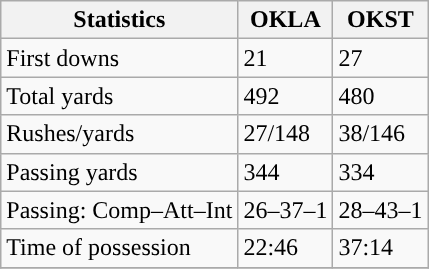<table class="wikitable" style="float: left;">
<tr>
<th>Statistics</th>
<th>OKLA</th>
<th>OKST</th>
</tr>
<tr>
<td>First downs</td>
<td>21</td>
<td>27</td>
</tr>
<tr>
<td>Total yards</td>
<td>492</td>
<td>480</td>
</tr>
<tr>
<td>Rushes/yards</td>
<td>27/148</td>
<td>38/146</td>
</tr>
<tr>
<td>Passing yards</td>
<td>344</td>
<td>334</td>
</tr>
<tr>
<td>Passing: Comp–Att–Int</td>
<td>26–37–1</td>
<td>28–43–1</td>
</tr>
<tr>
<td>Time of possession</td>
<td>22:46</td>
<td>37:14</td>
</tr>
<tr>
</tr>
</table>
